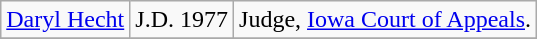<table class="wikitable">
<tr>
<td><a href='#'>Daryl Hecht</a></td>
<td>J.D. 1977</td>
<td>Judge, <a href='#'>Iowa Court of Appeals</a>.</td>
</tr>
<tr>
</tr>
</table>
